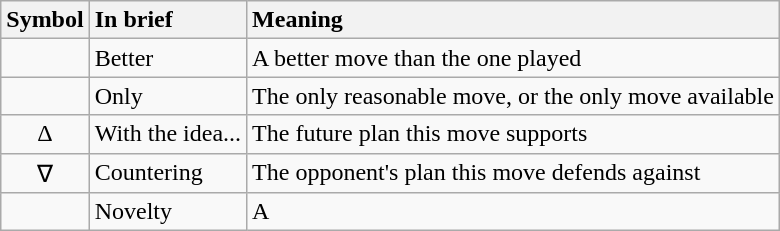<table class="wikitable">
<tr style="vertical-align:bottom;">
<th>Symbol</th>
<th style="text-align:left;">In brief</th>
<th style="text-align:left;">Meaning</th>
</tr>
<tr style="vertical-align:top;">
<td style="text-align:center;"></td>
<td>Better</td>
<td>A better move than the one played</td>
</tr>
<tr style="vertical-align:top;">
<td style="text-align:center;"></td>
<td>Only</td>
<td>The only reasonable move, or the only move available</td>
</tr>
<tr style="vertical-align:top;">
<td style="text-align:center;">Δ</td>
<td>With the idea...</td>
<td>The future plan this move supports</td>
</tr>
<tr style="vertical-align:top;">
<td style="text-align:center;">∇</td>
<td>Countering</td>
<td>The opponent's plan this move defends against</td>
</tr>
<tr style="vertical-align:top;">
<td style="text-align:center;"><strong></strong>  <strong></strong></td>
<td>Novelty</td>
<td>A </td>
</tr>
</table>
